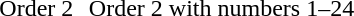<table style="margin:auto">
<tr valign="bottom">
<td style="padding: 0 2em 1em"></td>
<td style="padding: 0 2em 1em"></td>
</tr>
<tr>
<td align="center">Order 2</td>
<td align="center">Order 2 with numbers 1–24</td>
</tr>
</table>
